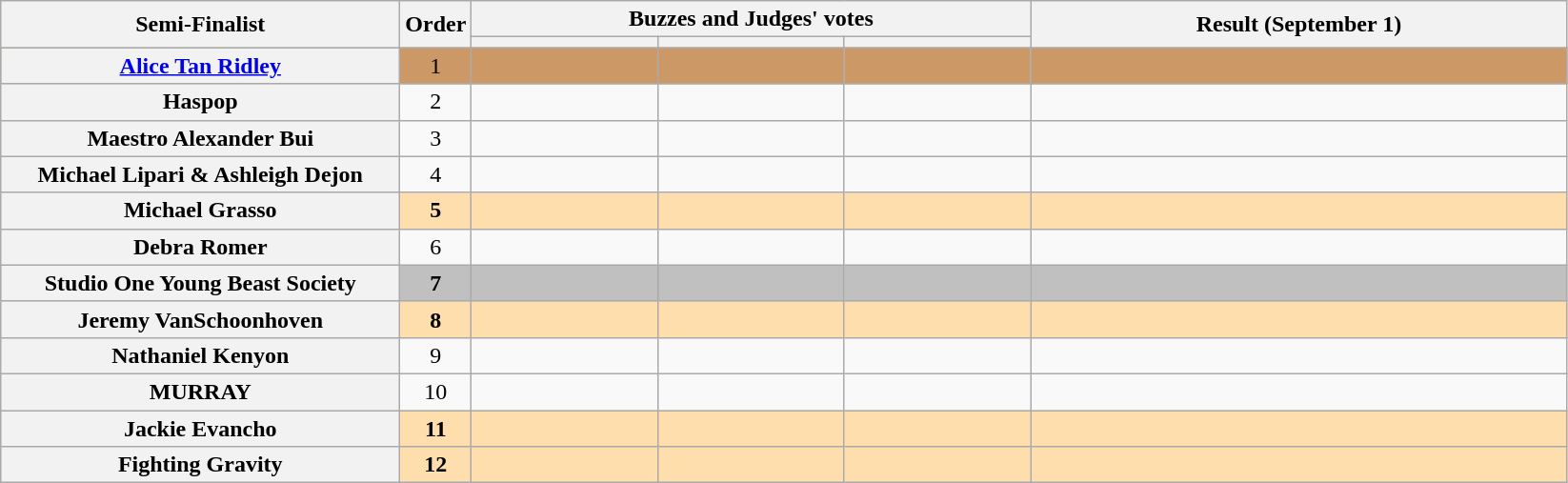<table class="wikitable plainrowheaders sortable" style="text-align:center;">
<tr>
<th scope="col" rowspan="2" class="unsortable" style="width:17em;">Semi-Finalist</th>
<th scope="col" rowspan="2" style="width:1em;">Order</th>
<th scope="col" colspan="3" class="unsortable" style="width:24em;">Buzzes and Judges' votes</th>
<th scope="col" rowspan="2" style="width:23em;">Result (September 1)</th>
</tr>
<tr>
<th scope="col" class="unsortable" style="width:6em;"></th>
<th scope="col" class="unsortable" style="width:6em;"></th>
<th scope="col" class="unsortable" style="width:6em;"></th>
</tr>
<tr style="background:#c96;">
<th scope="row"><a href='#'>Alice Tan Ridley</a></th>
<td>1</td>
<td style="text-align:center;"></td>
<td style="text-align:center;"></td>
<td style="text-align:center;"></td>
<td></td>
</tr>
<tr>
<th scope="row">Haspop</th>
<td>2</td>
<td style="text-align:center;"></td>
<td style="text-align:center;"></td>
<td style="text-align:center;"></td>
<td></td>
</tr>
<tr>
<th scope="row">Maestro Alexander Bui</th>
<td>3</td>
<td style="text-align:center;"></td>
<td style="text-align:center;"></td>
<td style="text-align:center;"></td>
<td></td>
</tr>
<tr>
<th scope="row">Michael Lipari & Ashleigh Dejon</th>
<td>4</td>
<td style="text-align:center;"></td>
<td style="text-align:center;"></td>
<td style="text-align:center;"></td>
<td></td>
</tr>
<tr style="background:NavajoWhite;">
<th scope="row"><strong>Michael Grasso</strong></th>
<td><strong>5</strong></td>
<td style="text-align:center;"></td>
<td style="text-align:center;"></td>
<td style="text-align:center;"></td>
<td><strong></strong></td>
</tr>
<tr>
<th scope="row">Debra Romer</th>
<td>6</td>
<td style="text-align:center;"></td>
<td style="text-align:center;"></td>
<td style="text-align:center;"></td>
<td></td>
</tr>
<tr style="background:silver;">
<th scope="row"><strong>Studio One Young Beast Society</strong></th>
<td><strong>7</strong></td>
<td style="text-align:center;"></td>
<td style="text-align:center;"></td>
<td style="text-align:center;"></td>
<td><strong></strong></td>
</tr>
<tr style="background:NavajoWhite;">
<th scope="row"><strong>Jeremy VanSchoonhoven</strong></th>
<td><strong>8</strong></td>
<td style="text-align:center;"></td>
<td style="text-align:center;"></td>
<td style="text-align:center;"></td>
<td><strong></strong></td>
</tr>
<tr>
<th scope="row">Nathaniel Kenyon</th>
<td>9</td>
<td style="text-align:center;"></td>
<td style="text-align:center;"></td>
<td style="text-align:center;"></td>
<td></td>
</tr>
<tr>
<th scope="row">MURRAY</th>
<td>10</td>
<td style="text-align:center;"></td>
<td style="text-align:center;"></td>
<td style="text-align:center;"></td>
<td></td>
</tr>
<tr style="background:NavajoWhite;">
<th scope="row"><strong>Jackie Evancho</strong></th>
<td><strong>11</strong></td>
<td style="text-align:center;"></td>
<td style="text-align:center;"></td>
<td style="text-align:center;"></td>
<td><strong></strong></td>
</tr>
<tr style="background:NavajoWhite;">
<th scope="row"><strong>Fighting Gravity</strong></th>
<td><strong>12</strong></td>
<td style="text-align:center;"></td>
<td style="text-align:center;"></td>
<td style="text-align:center;"></td>
<td><strong></strong></td>
</tr>
</table>
